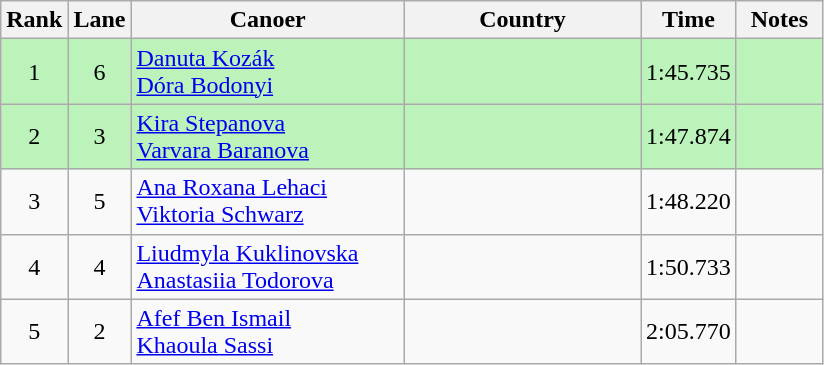<table class="wikitable" style="text-align:center;">
<tr>
<th width=30>Rank</th>
<th width=30>Lane</th>
<th width=175>Canoer</th>
<th width=150>Country</th>
<th width=30>Time</th>
<th width=50>Notes</th>
</tr>
<tr bgcolor=bbf3bb>
<td>1</td>
<td>6</td>
<td align=left><a href='#'>Danuta Kozák</a><br><a href='#'>Dóra Bodonyi</a></td>
<td align=left></td>
<td>1:45.735</td>
<td></td>
</tr>
<tr bgcolor=bbf3bb>
<td>2</td>
<td>3</td>
<td align=left><a href='#'>Kira Stepanova</a><br><a href='#'>Varvara Baranova</a></td>
<td align=left></td>
<td>1:47.874</td>
<td></td>
</tr>
<tr>
<td>3</td>
<td>5</td>
<td align=left><a href='#'>Ana Roxana Lehaci</a><br><a href='#'>Viktoria Schwarz</a></td>
<td align=left></td>
<td>1:48.220</td>
<td></td>
</tr>
<tr>
<td>4</td>
<td>4</td>
<td align=left><a href='#'>Liudmyla Kuklinovska</a><br><a href='#'>Anastasiia Todorova</a></td>
<td align=left></td>
<td>1:50.733</td>
<td></td>
</tr>
<tr>
<td>5</td>
<td>2</td>
<td align=left><a href='#'>Afef Ben Ismail</a><br><a href='#'>Khaoula Sassi</a></td>
<td align=left></td>
<td>2:05.770</td>
<td></td>
</tr>
</table>
